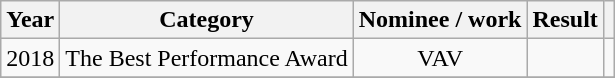<table class="wikitable" style="text-align:center">
<tr>
<th scope="col">Year</th>
<th scope="col">Category</th>
<th scope="col">Nominee / work</th>
<th scope="col">Result</th>
<th scope="col"></th>
</tr>
<tr>
<td>2018</td>
<td>The Best Performance Award</td>
<td>VAV</td>
<td></td>
<td style="text-align:center"></td>
</tr>
<tr>
</tr>
</table>
